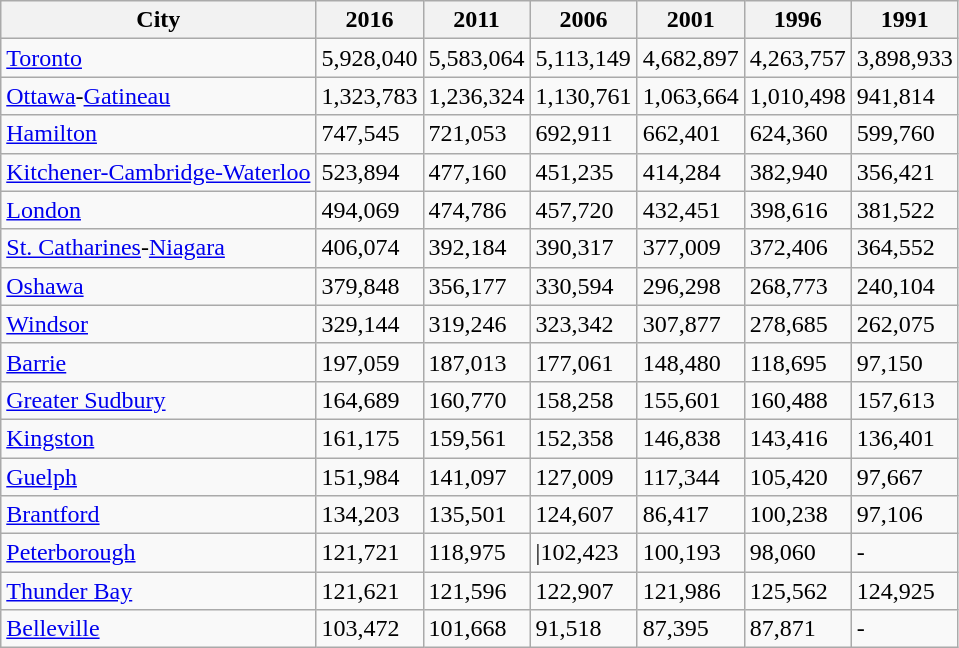<table class="wikitable">
<tr>
<th>City</th>
<th>2016</th>
<th>2011</th>
<th>2006</th>
<th>2001</th>
<th>1996</th>
<th>1991</th>
</tr>
<tr>
<td><a href='#'>Toronto</a></td>
<td>5,928,040</td>
<td>5,583,064</td>
<td>5,113,149</td>
<td>4,682,897</td>
<td>4,263,757</td>
<td>3,898,933</td>
</tr>
<tr>
<td><a href='#'>Ottawa</a>-<a href='#'>Gatineau</a></td>
<td>1,323,783</td>
<td>1,236,324</td>
<td>1,130,761</td>
<td>1,063,664</td>
<td>1,010,498</td>
<td>941,814</td>
</tr>
<tr>
<td><a href='#'>Hamilton</a></td>
<td>747,545</td>
<td>721,053</td>
<td>692,911</td>
<td>662,401</td>
<td>624,360</td>
<td>599,760</td>
</tr>
<tr>
<td><a href='#'>Kitchener-Cambridge-Waterloo</a></td>
<td>523,894</td>
<td>477,160</td>
<td>451,235</td>
<td>414,284</td>
<td>382,940</td>
<td>356,421</td>
</tr>
<tr>
<td><a href='#'>London</a></td>
<td>494,069</td>
<td>474,786</td>
<td>457,720</td>
<td>432,451</td>
<td>398,616</td>
<td>381,522</td>
</tr>
<tr>
<td><a href='#'>St. Catharines</a>-<a href='#'>Niagara</a></td>
<td>406,074</td>
<td>392,184</td>
<td>390,317</td>
<td>377,009</td>
<td>372,406</td>
<td>364,552</td>
</tr>
<tr>
<td><a href='#'>Oshawa</a></td>
<td>379,848</td>
<td>356,177</td>
<td>330,594</td>
<td>296,298</td>
<td>268,773</td>
<td>240,104</td>
</tr>
<tr>
<td><a href='#'>Windsor</a></td>
<td>329,144</td>
<td>319,246</td>
<td>323,342</td>
<td>307,877</td>
<td>278,685</td>
<td>262,075</td>
</tr>
<tr>
<td><a href='#'>Barrie</a></td>
<td>197,059</td>
<td>187,013</td>
<td>177,061</td>
<td>148,480</td>
<td>118,695</td>
<td>97,150</td>
</tr>
<tr>
<td><a href='#'>Greater Sudbury</a></td>
<td>164,689</td>
<td>160,770</td>
<td>158,258</td>
<td>155,601</td>
<td>160,488</td>
<td>157,613</td>
</tr>
<tr>
<td><a href='#'>Kingston</a></td>
<td>161,175</td>
<td>159,561</td>
<td>152,358</td>
<td>146,838</td>
<td>143,416</td>
<td>136,401</td>
</tr>
<tr>
<td><a href='#'>Guelph</a></td>
<td>151,984</td>
<td>141,097</td>
<td>127,009</td>
<td>117,344</td>
<td>105,420</td>
<td>97,667</td>
</tr>
<tr>
<td><a href='#'>Brantford</a></td>
<td>134,203</td>
<td>135,501</td>
<td>124,607</td>
<td>86,417</td>
<td>100,238</td>
<td>97,106</td>
</tr>
<tr>
<td><a href='#'>Peterborough</a></td>
<td>121,721</td>
<td>118,975</td>
<td 116,570>|102,423</td>
<td>100,193</td>
<td>98,060</td>
<td>-</td>
</tr>
<tr>
<td><a href='#'>Thunder Bay</a></td>
<td>121,621</td>
<td>121,596</td>
<td>122,907</td>
<td>121,986</td>
<td>125,562</td>
<td>124,925</td>
</tr>
<tr>
<td><a href='#'>Belleville</a></td>
<td>103,472</td>
<td>101,668</td>
<td>91,518</td>
<td>87,395</td>
<td>87,871</td>
<td>-</td>
</tr>
</table>
